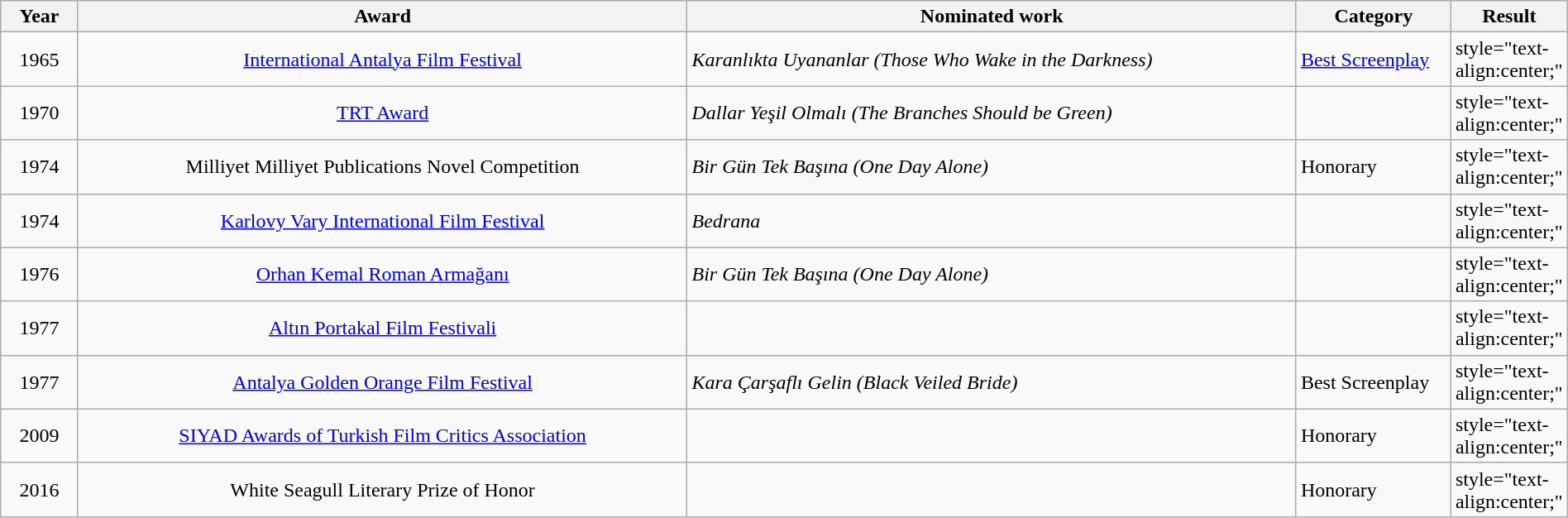<table class="wikitable sortable" width=100%>
<tr>
<th width=5%>Year</th>
<th style="width:40%;">Award</th>
<th style="width:40%;">Nominated work</th>
<th style="width:10%;">Category</th>
<th width=5%>Result</th>
</tr>
<tr>
<td style="text-align:center;">1965</td>
<td style="text-align:center;"><a href='#'>International Antalya Film Festival</a></td>
<td style="text-align:left;"><em>Karanlıkta Uyananlar (Those Who Wake in the Darkness)</em></td>
<td><a href='#'>Best Screenplay</a></td>
<td>style="text-align:center;"</td>
</tr>
<tr>
<td style="text-align:center;">1970</td>
<td style="text-align:center;"><a href='#'>TRT Award</a></td>
<td style="text-align:left;"><em>Dallar Yeşil Olmalı (The Branches Should be Green)</em></td>
<td></td>
<td>style="text-align:center;"</td>
</tr>
<tr>
<td style="text-align:center;">1974</td>
<td style="text-align:center;">Milliyet Milliyet Publications Novel Competition</td>
<td><em>Bir Gün Tek Başına (One Day Alone)</em></td>
<td>Honorary</td>
<td>style="text-align:center;"</td>
</tr>
<tr>
<td style="text-align:center;">1974</td>
<td style="text-align:center;"><a href='#'>Karlovy Vary International Film Festival</a></td>
<td><em>Bedrana</em></td>
<td></td>
<td>style="text-align:center;"</td>
</tr>
<tr>
<td style="text-align:center;">1976</td>
<td style="text-align:center;"><a href='#'>Orhan Kemal Roman Armağanı</a></td>
<td><em>Bir Gün Tek Başına (One Day Alone)</em></td>
<td></td>
<td>style="text-align:center;"</td>
</tr>
<tr>
<td style="text-align:center;">1977</td>
<td style="text-align:center;"><a href='#'>Altın Portakal Film Festivali</a></td>
<td></td>
<td></td>
<td>style="text-align:center;"</td>
</tr>
<tr>
<td style="text-align:center;">1977</td>
<td style="text-align:center;"><a href='#'>Antalya Golden Orange Film Festival</a></td>
<td><em>Kara Çarşaflı Gelin (Black Veiled Bride)</em></td>
<td>Best Screenplay</td>
<td>style="text-align:center;"</td>
</tr>
<tr>
<td style="text-align:center;">2009</td>
<td style="text-align:center;"><a href='#'>SIYAD Awards of Turkish Film Critics Association</a></td>
<td></td>
<td>Honorary</td>
<td>style="text-align:center;"</td>
</tr>
<tr>
<td style="text-align:center;">2016</td>
<td style="text-align:center;">White Seagull Literary Prize of Honor</td>
<td></td>
<td>Honorary</td>
<td>style="text-align:center;"</td>
</tr>
</table>
